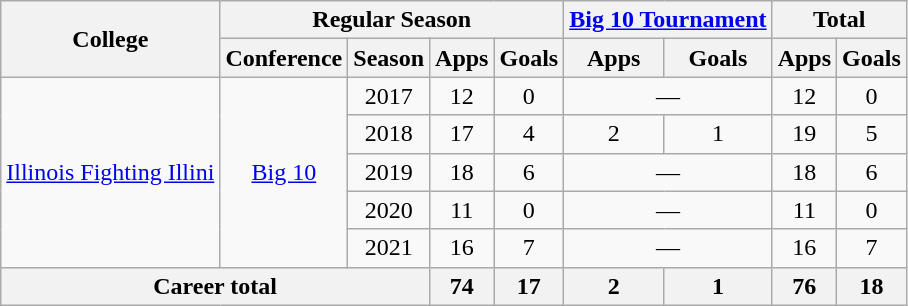<table class="wikitable" style="text-align: center;">
<tr>
<th rowspan="2">College</th>
<th colspan="4">Regular Season</th>
<th colspan="2"><a href='#'>Big 10 Tournament</a></th>
<th colspan="2">Total</th>
</tr>
<tr>
<th>Conference</th>
<th>Season</th>
<th>Apps</th>
<th>Goals</th>
<th>Apps</th>
<th>Goals</th>
<th>Apps</th>
<th>Goals</th>
</tr>
<tr>
<td rowspan="5"><a href='#'>Illinois Fighting Illini</a></td>
<td rowspan="5"><a href='#'>Big 10</a></td>
<td>2017</td>
<td>12</td>
<td>0</td>
<td colspan="2">—</td>
<td>12</td>
<td>0</td>
</tr>
<tr>
<td>2018</td>
<td>17</td>
<td>4</td>
<td>2</td>
<td>1</td>
<td>19</td>
<td>5</td>
</tr>
<tr>
<td>2019</td>
<td>18</td>
<td>6</td>
<td colspan="2">—</td>
<td>18</td>
<td>6</td>
</tr>
<tr>
<td>2020</td>
<td>11</td>
<td>0</td>
<td colspan="2">—</td>
<td>11</td>
<td>0</td>
</tr>
<tr>
<td>2021</td>
<td>16</td>
<td>7</td>
<td colspan="2">—</td>
<td>16</td>
<td>7</td>
</tr>
<tr>
<th colspan="3">Career total</th>
<th>74</th>
<th>17</th>
<th>2</th>
<th>1</th>
<th>76</th>
<th>18</th>
</tr>
</table>
